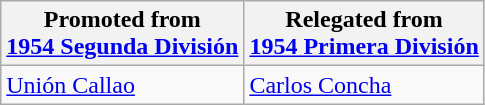<table class="wikitable">
<tr>
<th>Promoted from<br><a href='#'>1954 Segunda División</a></th>
<th>Relegated from<br><a href='#'>1954 Primera División</a></th>
</tr>
<tr>
<td> <a href='#'>Unión Callao</a> </td>
<td> <a href='#'>Carlos Concha</a> </td>
</tr>
</table>
